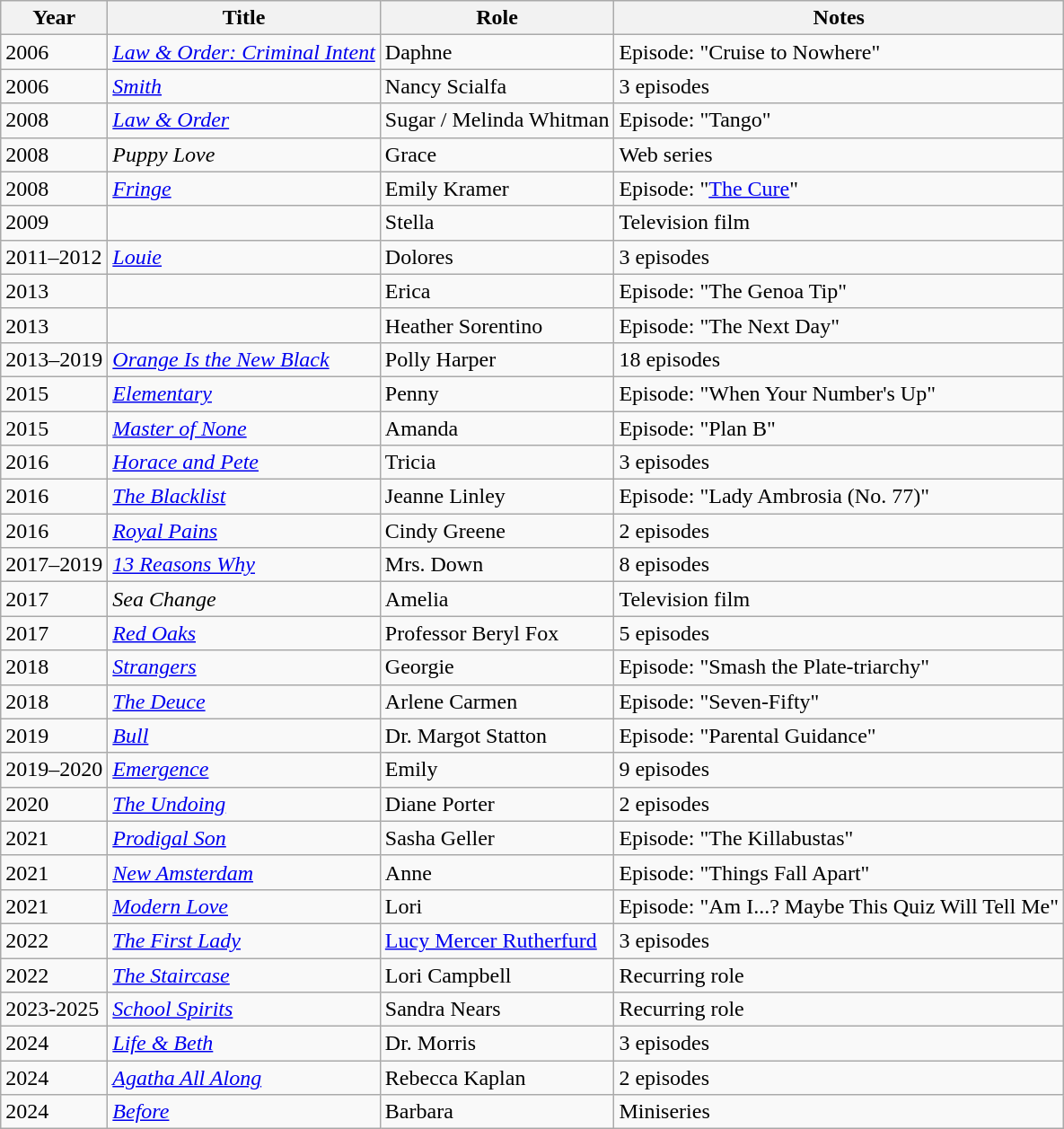<table class="wikitable sortable">
<tr>
<th>Year</th>
<th>Title</th>
<th>Role</th>
<th>Notes</th>
</tr>
<tr>
<td>2006</td>
<td><em><a href='#'>Law & Order: Criminal Intent</a></em></td>
<td>Daphne</td>
<td>Episode: "Cruise to Nowhere"</td>
</tr>
<tr>
<td>2006</td>
<td><em><a href='#'>Smith</a></em></td>
<td>Nancy Scialfa</td>
<td>3 episodes</td>
</tr>
<tr>
<td>2008</td>
<td><em><a href='#'>Law & Order</a></em></td>
<td>Sugar / Melinda Whitman</td>
<td>Episode: "Tango"</td>
</tr>
<tr>
<td>2008</td>
<td><em>Puppy Love</em></td>
<td>Grace</td>
<td>Web series</td>
</tr>
<tr>
<td>2008</td>
<td><em><a href='#'>Fringe</a></em></td>
<td>Emily Kramer</td>
<td>Episode: "<a href='#'>The Cure</a>"</td>
</tr>
<tr>
<td>2009</td>
<td><em></em></td>
<td>Stella</td>
<td>Television film</td>
</tr>
<tr>
<td>2011–2012</td>
<td><em><a href='#'>Louie</a></em></td>
<td>Dolores</td>
<td>3 episodes</td>
</tr>
<tr>
<td>2013</td>
<td><em></em></td>
<td>Erica</td>
<td>Episode: "The Genoa Tip"</td>
</tr>
<tr>
<td>2013</td>
<td><em></em></td>
<td>Heather Sorentino</td>
<td>Episode: "The Next Day"</td>
</tr>
<tr>
<td>2013–2019</td>
<td><em><a href='#'>Orange Is the New Black</a></em></td>
<td>Polly Harper</td>
<td>18 episodes</td>
</tr>
<tr>
<td>2015</td>
<td><em><a href='#'>Elementary</a></em></td>
<td>Penny</td>
<td>Episode: "When Your Number's Up"</td>
</tr>
<tr>
<td>2015</td>
<td><em><a href='#'>Master of None</a></em></td>
<td>Amanda</td>
<td>Episode: "Plan B"</td>
</tr>
<tr>
<td>2016</td>
<td><em><a href='#'>Horace and Pete</a></em></td>
<td>Tricia</td>
<td>3 episodes</td>
</tr>
<tr>
<td>2016</td>
<td><em><a href='#'>The Blacklist</a></em></td>
<td>Jeanne Linley</td>
<td>Episode: "Lady Ambrosia (No. 77)"</td>
</tr>
<tr>
<td>2016</td>
<td><em><a href='#'>Royal Pains</a></em></td>
<td>Cindy Greene</td>
<td>2 episodes</td>
</tr>
<tr>
<td>2017–2019</td>
<td><em><a href='#'>13 Reasons Why</a></em></td>
<td>Mrs. Down</td>
<td>8 episodes</td>
</tr>
<tr>
<td>2017</td>
<td><em>Sea Change</em></td>
<td>Amelia</td>
<td>Television film</td>
</tr>
<tr>
<td>2017</td>
<td><em><a href='#'>Red Oaks</a></em></td>
<td>Professor Beryl Fox</td>
<td>5 episodes</td>
</tr>
<tr>
<td>2018</td>
<td><em><a href='#'>Strangers</a></em></td>
<td>Georgie</td>
<td>Episode: "Smash the Plate-triarchy"</td>
</tr>
<tr>
<td>2018</td>
<td><em><a href='#'>The Deuce</a></em></td>
<td>Arlene Carmen</td>
<td>Episode: "Seven-Fifty"</td>
</tr>
<tr>
<td>2019</td>
<td><em><a href='#'>Bull</a></em></td>
<td>Dr. Margot Statton</td>
<td>Episode: "Parental Guidance"</td>
</tr>
<tr>
<td>2019–2020</td>
<td><em><a href='#'>Emergence</a></em></td>
<td>Emily</td>
<td>9 episodes</td>
</tr>
<tr>
<td>2020</td>
<td><em><a href='#'>The Undoing</a></em></td>
<td>Diane Porter</td>
<td>2 episodes</td>
</tr>
<tr>
<td>2021</td>
<td><em><a href='#'>Prodigal Son</a></em></td>
<td>Sasha Geller</td>
<td>Episode: "The Killabustas"</td>
</tr>
<tr>
<td>2021</td>
<td><em><a href='#'>New Amsterdam</a></em></td>
<td>Anne</td>
<td>Episode: "Things Fall Apart"</td>
</tr>
<tr>
<td>2021</td>
<td><em><a href='#'>Modern Love</a></em></td>
<td>Lori</td>
<td>Episode: "Am I...? Maybe This Quiz Will Tell Me"</td>
</tr>
<tr>
<td>2022</td>
<td><em><a href='#'>The First Lady</a></em></td>
<td><a href='#'>Lucy Mercer Rutherfurd</a></td>
<td>3 episodes</td>
</tr>
<tr>
<td>2022</td>
<td><em><a href='#'>The Staircase</a></em></td>
<td>Lori Campbell</td>
<td>Recurring role</td>
</tr>
<tr>
<td>2023-2025</td>
<td><em><a href='#'>School Spirits</a></em></td>
<td>Sandra Nears</td>
<td>Recurring role</td>
</tr>
<tr>
<td>2024</td>
<td><em><a href='#'>Life & Beth</a></em></td>
<td>Dr. Morris</td>
<td>3 episodes</td>
</tr>
<tr>
<td>2024</td>
<td><em><a href='#'>Agatha All Along</a></em></td>
<td>Rebecca Kaplan</td>
<td>2 episodes</td>
</tr>
<tr>
<td>2024</td>
<td><em><a href='#'>Before</a></em></td>
<td>Barbara</td>
<td>Miniseries</td>
</tr>
</table>
